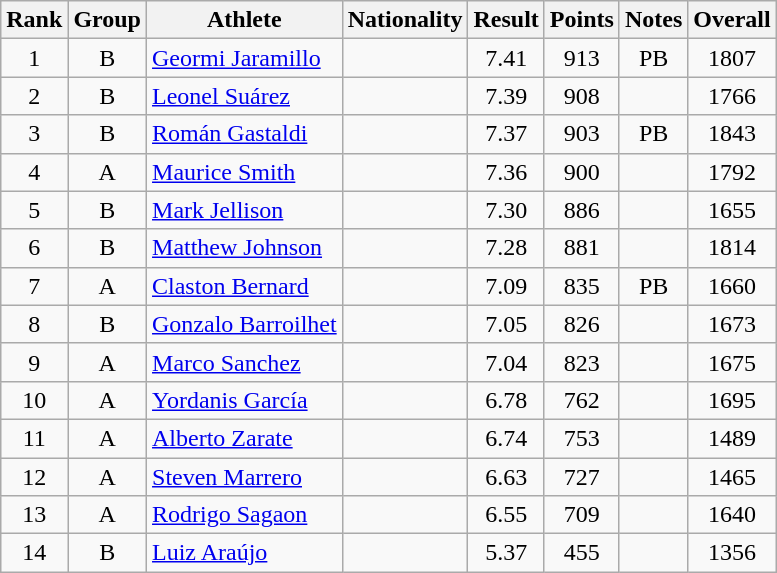<table class="wikitable sortable" style="text-align:center">
<tr>
<th>Rank</th>
<th>Group</th>
<th>Athlete</th>
<th>Nationality</th>
<th>Result</th>
<th>Points</th>
<th>Notes</th>
<th>Overall</th>
</tr>
<tr>
<td>1</td>
<td>B</td>
<td align=left><a href='#'>Geormi Jaramillo</a></td>
<td align=left></td>
<td>7.41</td>
<td>913</td>
<td>PB</td>
<td>1807</td>
</tr>
<tr>
<td>2</td>
<td>B</td>
<td align=left><a href='#'>Leonel Suárez</a></td>
<td align=left></td>
<td>7.39</td>
<td>908</td>
<td></td>
<td>1766</td>
</tr>
<tr>
<td>3</td>
<td>B</td>
<td align=left><a href='#'>Román Gastaldi</a></td>
<td align=left></td>
<td>7.37</td>
<td>903</td>
<td>PB</td>
<td>1843</td>
</tr>
<tr>
<td>4</td>
<td>A</td>
<td align=left><a href='#'>Maurice Smith</a></td>
<td align=left></td>
<td>7.36</td>
<td>900</td>
<td></td>
<td>1792</td>
</tr>
<tr>
<td>5</td>
<td>B</td>
<td align=left><a href='#'>Mark Jellison</a></td>
<td align=left></td>
<td>7.30</td>
<td>886</td>
<td></td>
<td>1655</td>
</tr>
<tr>
<td>6</td>
<td>B</td>
<td align=left><a href='#'>Matthew Johnson</a></td>
<td align=left></td>
<td>7.28</td>
<td>881</td>
<td></td>
<td>1814</td>
</tr>
<tr>
<td>7</td>
<td>A</td>
<td align=left><a href='#'>Claston Bernard</a></td>
<td align=left></td>
<td>7.09</td>
<td>835</td>
<td>PB</td>
<td>1660</td>
</tr>
<tr>
<td>8</td>
<td>B</td>
<td align=left><a href='#'>Gonzalo Barroilhet</a></td>
<td align=left></td>
<td>7.05</td>
<td>826</td>
<td></td>
<td>1673</td>
</tr>
<tr>
<td>9</td>
<td>A</td>
<td align=left><a href='#'>Marco Sanchez</a></td>
<td align=left></td>
<td>7.04</td>
<td>823</td>
<td></td>
<td>1675</td>
</tr>
<tr>
<td>10</td>
<td>A</td>
<td align=left><a href='#'>Yordanis García</a></td>
<td align=left></td>
<td>6.78</td>
<td>762</td>
<td></td>
<td>1695</td>
</tr>
<tr>
<td>11</td>
<td>A</td>
<td align=left><a href='#'>Alberto Zarate</a></td>
<td align=left></td>
<td>6.74</td>
<td>753</td>
<td></td>
<td>1489</td>
</tr>
<tr>
<td>12</td>
<td>A</td>
<td align=left><a href='#'>Steven Marrero</a></td>
<td align=left></td>
<td>6.63</td>
<td>727</td>
<td></td>
<td>1465</td>
</tr>
<tr>
<td>13</td>
<td>A</td>
<td align=left><a href='#'>Rodrigo Sagaon</a></td>
<td align=left></td>
<td>6.55</td>
<td>709</td>
<td></td>
<td>1640</td>
</tr>
<tr>
<td>14</td>
<td>B</td>
<td align=left><a href='#'>Luiz Araújo</a></td>
<td align=left></td>
<td>5.37</td>
<td>455</td>
<td></td>
<td>1356</td>
</tr>
</table>
